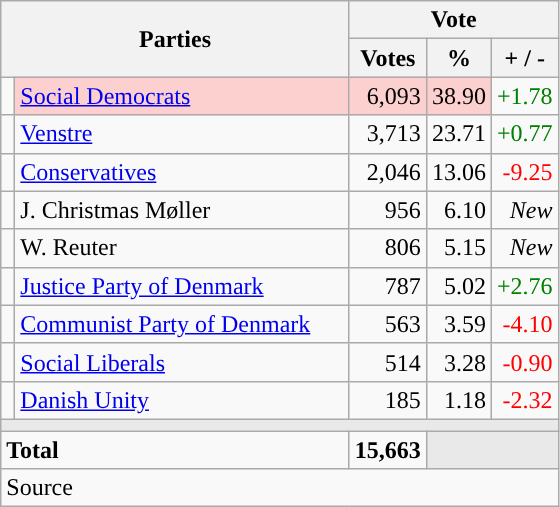<table class="wikitable" style="text-align:right;">
<tr>
<th style="text-align:centre;" rowspan="2" colspan="2" width="225">Parties</th>
<th colspan="3">Vote</th>
</tr>
<tr>
<th width="15">Votes</th>
<th width="15">%</th>
<th width="15">+ / -</th>
</tr>
<tr>
<td width="2" style="color:inherit;background:"></td>
<td bgcolor=#fbd0ce  align="left"><a href='#'>Social Democrats</a></td>
<td bgcolor=#fbd0ce>6,093</td>
<td bgcolor=#fbd0ce>38.90</td>
<td style=color:green;>+1.78</td>
</tr>
<tr>
<td width="2" style="color:inherit;background:"></td>
<td align="left"><a href='#'>Venstre</a></td>
<td>3,713</td>
<td>23.71</td>
<td style=color:green;>+0.77</td>
</tr>
<tr>
<td width="2" style="color:inherit;background:"></td>
<td align="left"><a href='#'>Conservatives</a></td>
<td>2,046</td>
<td>13.06</td>
<td style=color:red;>-9.25</td>
</tr>
<tr>
<td width="2" style="color:inherit;background:"></td>
<td align="left">J. Christmas Møller</td>
<td>956</td>
<td>6.10</td>
<td><em>New</em></td>
</tr>
<tr>
<td width="2" style="color:inherit;background:"></td>
<td align="left">W. Reuter</td>
<td>806</td>
<td>5.15</td>
<td><em>New</em></td>
</tr>
<tr>
<td width="2" style="color:inherit;background:"></td>
<td align="left"><a href='#'>Justice Party of Denmark</a></td>
<td>787</td>
<td>5.02</td>
<td style=color:green;>+2.76</td>
</tr>
<tr>
<td width="2" style="color:inherit;background:"></td>
<td align="left"><a href='#'>Communist Party of Denmark</a></td>
<td>563</td>
<td>3.59</td>
<td style=color:red;>-4.10</td>
</tr>
<tr>
<td width="2" style="color:inherit;background:"></td>
<td align="left"><a href='#'>Social Liberals</a></td>
<td>514</td>
<td>3.28</td>
<td style=color:red;>-0.90</td>
</tr>
<tr>
<td width="2" style="color:inherit;background:"></td>
<td align="left"><a href='#'>Danish Unity</a></td>
<td>185</td>
<td>1.18</td>
<td style=color:red;>-2.32</td>
</tr>
<tr>
<td colspan="7" bgcolor="#E9E9E9"></td>
</tr>
<tr>
<td align="left" colspan="2"><strong>Total</strong></td>
<td><strong>15,663</strong></td>
<td bgcolor="#E9E9E9" colspan="2"></td>
</tr>
<tr>
<td align="left" colspan="6">Source</td>
</tr>
</table>
